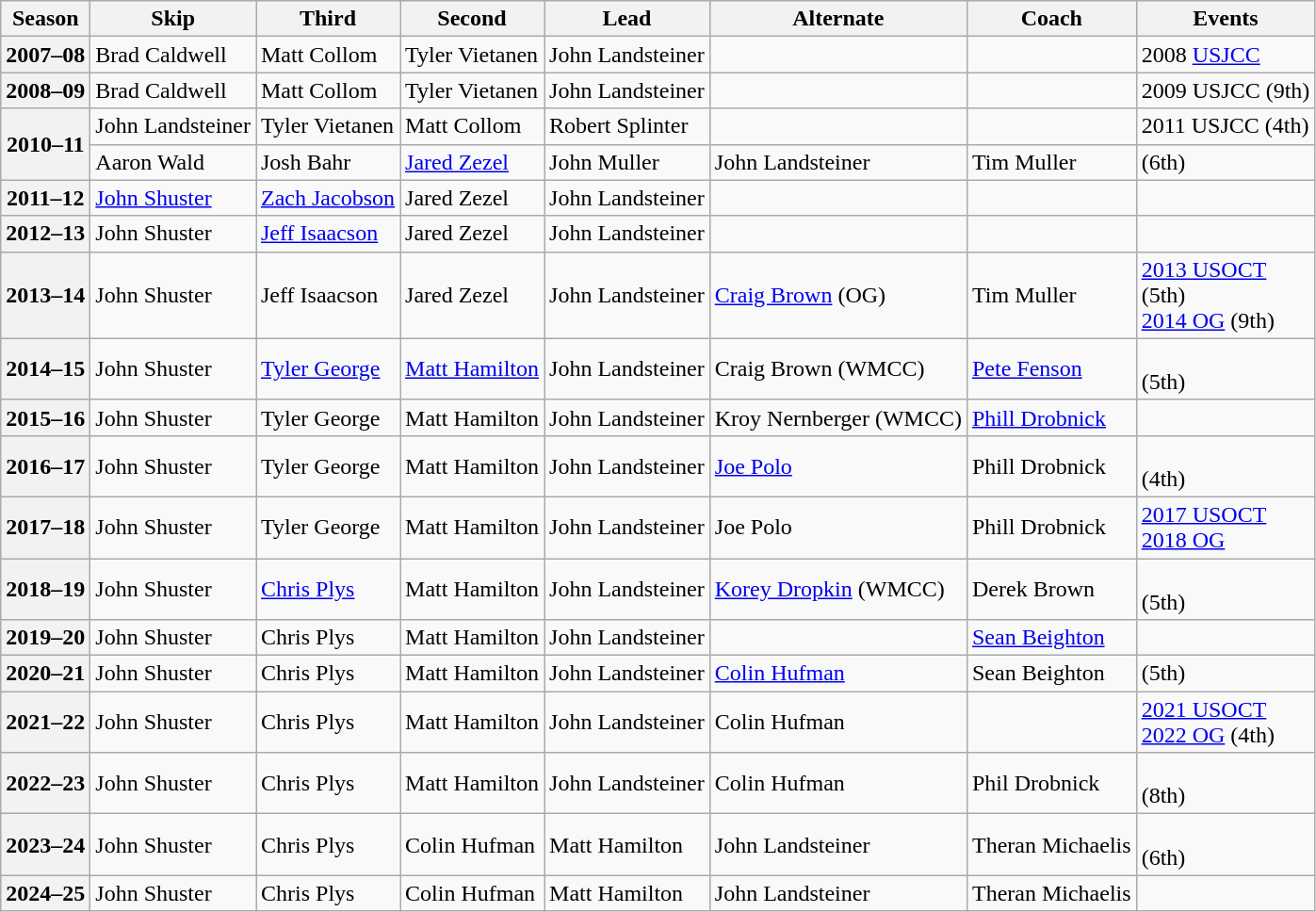<table class="wikitable">
<tr>
<th scope="col">Season</th>
<th scope="col">Skip</th>
<th scope="col">Third</th>
<th scope="col">Second</th>
<th scope="col">Lead</th>
<th scope="col">Alternate</th>
<th scope="col">Coach</th>
<th scope="col">Events</th>
</tr>
<tr>
<th scope="row">2007–08</th>
<td>Brad Caldwell</td>
<td>Matt Collom</td>
<td>Tyler Vietanen</td>
<td>John Landsteiner</td>
<td></td>
<td></td>
<td>2008 <a href='#'>USJCC</a> </td>
</tr>
<tr>
<th scope="row">2008–09</th>
<td>Brad Caldwell</td>
<td>Matt Collom</td>
<td>Tyler Vietanen</td>
<td>John Landsteiner</td>
<td></td>
<td></td>
<td>2009 USJCC (9th)</td>
</tr>
<tr>
<th scope="row" rowspan=2>2010–11</th>
<td>John Landsteiner</td>
<td>Tyler Vietanen</td>
<td>Matt Collom</td>
<td>Robert Splinter</td>
<td></td>
<td></td>
<td>2011 USJCC (4th)</td>
</tr>
<tr>
<td>Aaron Wald</td>
<td>Josh Bahr</td>
<td><a href='#'>Jared Zezel</a></td>
<td>John Muller</td>
<td>John Landsteiner</td>
<td>Tim Muller</td>
<td> (6th)</td>
</tr>
<tr>
<th scope="row">2011–12</th>
<td><a href='#'>John Shuster</a></td>
<td><a href='#'>Zach Jacobson</a></td>
<td>Jared Zezel</td>
<td>John Landsteiner</td>
<td></td>
<td></td>
<td> </td>
</tr>
<tr>
<th scope="row">2012–13</th>
<td>John Shuster</td>
<td><a href='#'>Jeff Isaacson</a></td>
<td>Jared Zezel</td>
<td>John Landsteiner</td>
<td></td>
<td></td>
<td> </td>
</tr>
<tr>
<th scope="row">2013–14</th>
<td>John Shuster</td>
<td>Jeff Isaacson</td>
<td>Jared Zezel</td>
<td>John Landsteiner</td>
<td><a href='#'>Craig Brown</a> (OG)</td>
<td>Tim Muller</td>
<td><a href='#'>2013 USOCT</a> <br> (5th)<br><a href='#'>2014 OG</a> (9th)</td>
</tr>
<tr>
<th scope="row">2014–15</th>
<td>John Shuster</td>
<td><a href='#'>Tyler George</a></td>
<td><a href='#'>Matt Hamilton</a></td>
<td>John Landsteiner</td>
<td>Craig Brown (WMCC)</td>
<td><a href='#'>Pete Fenson</a></td>
<td> <br> (5th)</td>
</tr>
<tr>
<th scope="row">2015–16</th>
<td>John Shuster</td>
<td>Tyler George</td>
<td>Matt Hamilton</td>
<td>John Landsteiner</td>
<td>Kroy Nernberger (WMCC)</td>
<td><a href='#'>Phill Drobnick</a></td>
<td> <br> </td>
</tr>
<tr>
<th scope="row">2016–17</th>
<td>John Shuster</td>
<td>Tyler George</td>
<td>Matt Hamilton</td>
<td>John Landsteiner</td>
<td><a href='#'>Joe Polo</a></td>
<td>Phill Drobnick</td>
<td> <br> (4th)</td>
</tr>
<tr>
<th scope="row">2017–18</th>
<td>John Shuster</td>
<td>Tyler George</td>
<td>Matt Hamilton</td>
<td>John Landsteiner</td>
<td>Joe Polo</td>
<td>Phill Drobnick</td>
<td><a href='#'>2017 USOCT</a> <br><a href='#'>2018 OG</a> </td>
</tr>
<tr>
<th scope="row">2018–19</th>
<td>John Shuster</td>
<td><a href='#'>Chris Plys</a></td>
<td>Matt Hamilton</td>
<td>John Landsteiner</td>
<td><a href='#'>Korey Dropkin</a> (WMCC)</td>
<td>Derek Brown</td>
<td> <br> (5th)</td>
</tr>
<tr>
<th scope="row">2019–20</th>
<td>John Shuster</td>
<td>Chris Plys</td>
<td>Matt Hamilton</td>
<td>John Landsteiner</td>
<td></td>
<td><a href='#'>Sean Beighton</a></td>
<td> </td>
</tr>
<tr>
<th scope="row">2020–21</th>
<td>John Shuster</td>
<td>Chris Plys</td>
<td>Matt Hamilton</td>
<td>John Landsteiner</td>
<td><a href='#'>Colin Hufman</a></td>
<td>Sean Beighton</td>
<td> (5th)</td>
</tr>
<tr>
<th scope="row">2021–22</th>
<td>John Shuster</td>
<td>Chris Plys</td>
<td>Matt Hamilton</td>
<td>John Landsteiner</td>
<td>Colin Hufman</td>
<td></td>
<td><a href='#'>2021 USOCT</a>  <br> <a href='#'>2022 OG</a> (4th)</td>
</tr>
<tr>
<th scope="row">2022–23</th>
<td>John Shuster</td>
<td>Chris Plys</td>
<td>Matt Hamilton</td>
<td>John Landsteiner</td>
<td>Colin Hufman</td>
<td>Phil Drobnick</td>
<td>  <br>  (8th)</td>
</tr>
<tr>
<th scope="row">2023–24</th>
<td>John Shuster</td>
<td>Chris Plys</td>
<td>Colin Hufman</td>
<td>Matt Hamilton</td>
<td>John Landsteiner</td>
<td>Theran Michaelis</td>
<td>  <br>  (6th)</td>
</tr>
<tr>
<th scope="row">2024–25</th>
<td>John Shuster</td>
<td>Chris Plys</td>
<td>Colin Hufman</td>
<td>Matt Hamilton</td>
<td>John Landsteiner</td>
<td>Theran Michaelis</td>
<td>  <br>  </td>
</tr>
</table>
